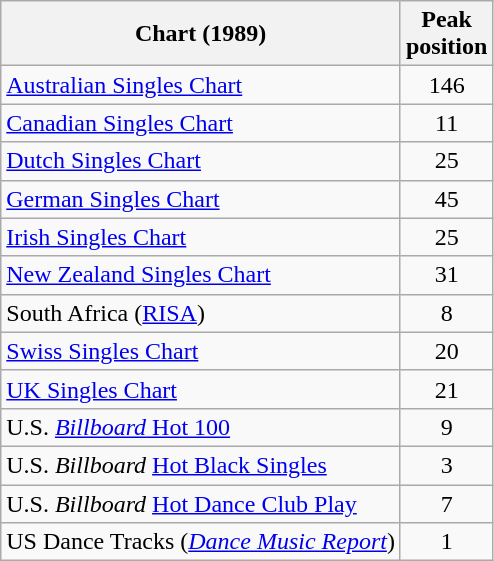<table class="wikitable sortable plainrowheaders">
<tr>
<th>Chart (1989)</th>
<th>Peak<br>position</th>
</tr>
<tr>
<td><a href='#'>Australian Singles Chart</a></td>
<td align="center">146</td>
</tr>
<tr>
<td><a href='#'>Canadian Singles Chart</a></td>
<td align="center">11</td>
</tr>
<tr>
<td><a href='#'>Dutch Singles Chart</a></td>
<td align="center">25</td>
</tr>
<tr>
<td><a href='#'>German Singles Chart</a></td>
<td align="center">45</td>
</tr>
<tr>
<td><a href='#'>Irish Singles Chart</a></td>
<td align="center">25</td>
</tr>
<tr>
<td><a href='#'>New Zealand Singles Chart</a></td>
<td align="center">31</td>
</tr>
<tr>
<td align="left">South Africa (<a href='#'>RISA</a>)</td>
<td align="center">8</td>
</tr>
<tr>
<td><a href='#'>Swiss Singles Chart</a></td>
<td align="center">20</td>
</tr>
<tr>
<td><a href='#'>UK Singles Chart</a></td>
<td align="center">21</td>
</tr>
<tr>
<td>U.S. <a href='#'><em>Billboard</em> Hot 100</a></td>
<td align="center">9</td>
</tr>
<tr>
<td>U.S. <em>Billboard</em> <a href='#'>Hot Black Singles</a></td>
<td align="center">3</td>
</tr>
<tr>
<td>U.S. <em>Billboard</em> <a href='#'>Hot Dance Club Play</a></td>
<td align="center">7</td>
</tr>
<tr>
<td>US Dance Tracks (<em><a href='#'>Dance Music Report</a></em>)</td>
<td align="center">1</td>
</tr>
</table>
